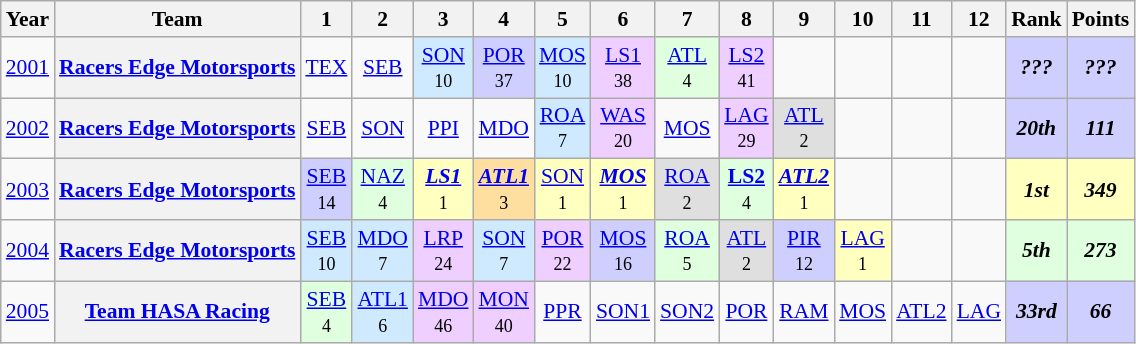<table class="wikitable" style="text-align:center; font-size:90%">
<tr>
<th>Year</th>
<th>Team</th>
<th>1</th>
<th>2</th>
<th>3</th>
<th>4</th>
<th>5</th>
<th>6</th>
<th>7</th>
<th>8</th>
<th>9</th>
<th>10</th>
<th>11</th>
<th>12</th>
<th>Rank</th>
<th>Points</th>
</tr>
<tr>
<td><a href='#'>2001</a></td>
<th><a href='#'>Racers Edge Motorsports</a></th>
<td><a href='#'>TEX</a></td>
<td><a href='#'>SEB</a></td>
<td style="background-color:#CFEAFF"><a href='#'>SON</a><br><small>10</small></td>
<td style="background-color:#CFCFFF"><a href='#'>POR</a><br><small>37</small></td>
<td style="background-color:#CFEAFF"><a href='#'>MOS</a><br><small>10</small></td>
<td style="background-color:#EFCFFF"><a href='#'>LS1</a><br><small>38</small></td>
<td style="background-color:#DFFFDF"><a href='#'>ATL</a><br><small>4</small></td>
<td style="background-color:#EFCFFF"><a href='#'>LS2</a><br><small>41</small></td>
<td></td>
<td></td>
<td></td>
<td></td>
<td style="background-color:#CFCFFF"><strong><em>???</em></strong></td>
<td style="background-color:#CFCFFF"><strong><em>???</em></strong></td>
</tr>
<tr>
<td><a href='#'>2002</a></td>
<th><a href='#'>Racers Edge Motorsports</a></th>
<td><a href='#'>SEB</a></td>
<td><a href='#'>SON</a></td>
<td><a href='#'>PPI</a></td>
<td><a href='#'>MDO</a></td>
<td style="background-color:#CFEAFF"><a href='#'>ROA</a><br><small>7</small></td>
<td style="background-color:#EFCFFF"><a href='#'>WAS</a><br><small>20</small></td>
<td><a href='#'>MOS</a></td>
<td style="background-color:#EFCFFF"><a href='#'>LAG</a><br><small>29</small></td>
<td style="background-color:#DFDFDF"><a href='#'>ATL</a><br><small>2</small></td>
<td></td>
<td></td>
<td></td>
<td style="background-color:#CFCFFF"><strong><em>20th</em></strong></td>
<td style="background-color:#CFCFFF"><strong><em>111</em></strong></td>
</tr>
<tr>
<td><a href='#'>2003</a></td>
<th><a href='#'>Racers Edge Motorsports</a></th>
<td style="background-color:#CFCFFF"><a href='#'>SEB</a><br><small>14</small></td>
<td style="background-color:#DFFFDF"><a href='#'>NAZ</a><br><small>4</small></td>
<td style="background-color:#FFFFBF"><strong><em><a href='#'>LS1</a></em></strong><br><small>1</small></td>
<td style="background-color:#FFDF9F"><strong><em><a href='#'>ATL1</a></em></strong><br><small>3</small></td>
<td style="background-color:#FFFFBF"><a href='#'>SON</a><br><small>1</small></td>
<td style="background-color:#FFFFBF"><strong><em><a href='#'>MOS</a></em></strong><br><small>1</small></td>
<td style="background-color:#DFDFDF"><a href='#'>ROA</a><br><small>2</small></td>
<td style="background-color:#DFFFDF"><strong><a href='#'>LS2</a></strong><br><small>4</small></td>
<td style="background-color:#FFFFBF"><strong><em><a href='#'>ATL2</a></em></strong><br><small>1</small></td>
<td></td>
<td></td>
<td></td>
<td style="background-color:#FFFFBF"><strong><em>1st</em></strong></td>
<td style="background-color:#FFFFBF"><strong><em>349</em></strong></td>
</tr>
<tr>
<td><a href='#'>2004</a></td>
<th><a href='#'>Racers Edge Motorsports</a></th>
<td style="background-color:#CFEAFF"><a href='#'>SEB</a><br><small>10</small></td>
<td style="background-color:#CFEAFF"><a href='#'>MDO</a><br><small>7</small></td>
<td style="background-color:#EFCFFF"><a href='#'>LRP</a><br><small>24</small></td>
<td style="background-color:#CFEAFF"><a href='#'>SON</a><br><small>7</small></td>
<td style="background-color:#EFCFFF"><a href='#'>POR</a><br><small>22</small></td>
<td style="background-color:#CFCFFF"><a href='#'>MOS</a><br><small>16</small></td>
<td style="background-color:#DFFFDF"><a href='#'>ROA</a><br><small>5</small></td>
<td style="background-color:#DFDFDF"><a href='#'>ATL</a><br><small>2</small></td>
<td style="background-color:#CFCFFF"><a href='#'>PIR</a><br><small>12</small></td>
<td style="background-color:#FFFFBF"><a href='#'>LAG</a><br><small>1</small></td>
<td></td>
<td></td>
<td style="background-color:#DFFFDF"><strong><em>5th</em></strong></td>
<td style="background-color:#DFFFDF"><strong><em>273</em></strong></td>
</tr>
<tr>
<td><a href='#'>2005</a></td>
<th><a href='#'>Team HASA Racing</a></th>
<td style="background-color:#DFFFDF"><a href='#'>SEB</a><br><small>4</small></td>
<td style="background-color:#CFEAFF"><a href='#'>ATL1</a><br><small>6</small></td>
<td style="background-color:#EFCFFF"><a href='#'>MDO</a><br><small>46</small></td>
<td style="background-color:#EFCFFF"><a href='#'>MON</a><br><small>40</small></td>
<td><a href='#'>PPR</a></td>
<td><a href='#'>SON1</a></td>
<td><a href='#'>SON2</a></td>
<td><a href='#'>POR</a></td>
<td><a href='#'>RAM</a></td>
<td><a href='#'>MOS</a></td>
<td><a href='#'>ATL2</a></td>
<td><a href='#'>LAG</a></td>
<td style="background-color:#CFCFFF"><strong><em>33rd</em></strong></td>
<td style="background-color:#CFCFFF"><strong><em>66</em></strong></td>
</tr>
</table>
